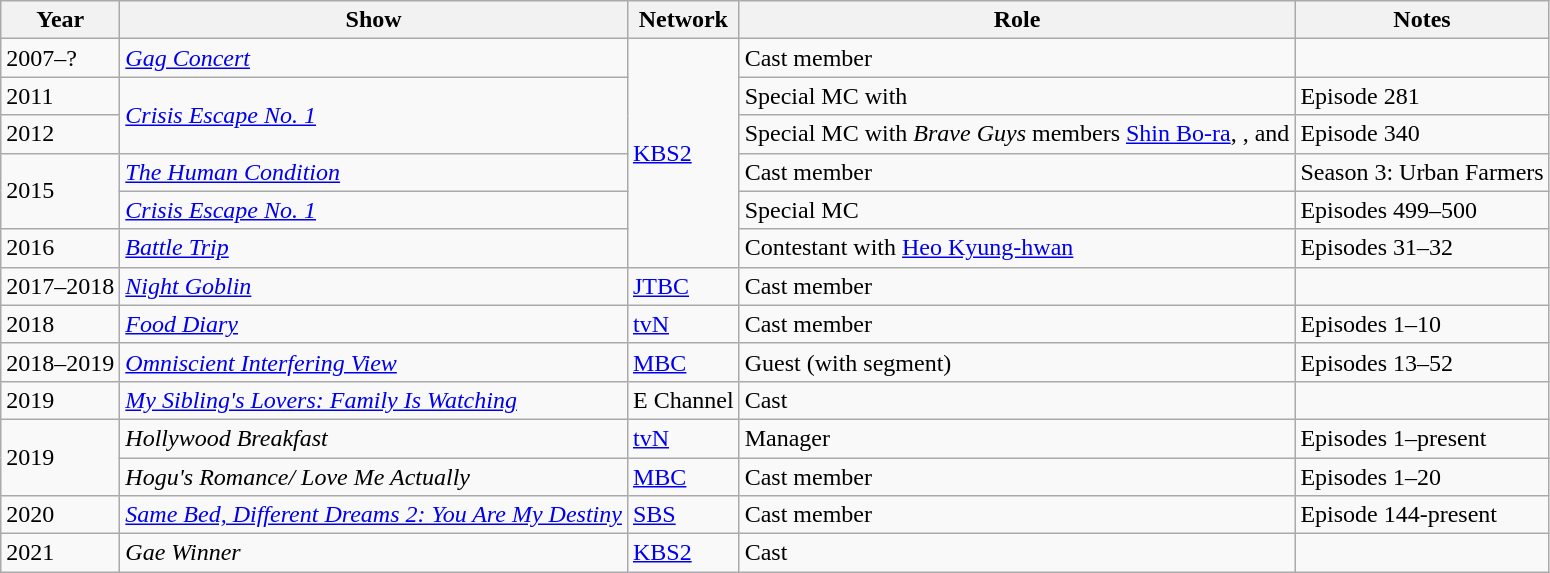<table class="wikitable">
<tr>
<th>Year</th>
<th>Show</th>
<th>Network</th>
<th>Role</th>
<th>Notes</th>
</tr>
<tr>
<td>2007–?</td>
<td><em><a href='#'>Gag Concert</a></em></td>
<td rowspan="6"><a href='#'>KBS2</a></td>
<td>Cast member</td>
<td></td>
</tr>
<tr>
<td>2011</td>
<td rowspan="2"><em><a href='#'>Crisis Escape No. 1</a></em></td>
<td>Special MC with </td>
<td>Episode 281</td>
</tr>
<tr>
<td>2012</td>
<td>Special MC with <em>Brave Guys</em> members <a href='#'>Shin Bo-ra</a>, , and </td>
<td>Episode 340</td>
</tr>
<tr>
<td rowspan="2">2015</td>
<td><em><a href='#'>The Human Condition</a></em></td>
<td>Cast member</td>
<td>Season 3: Urban Farmers</td>
</tr>
<tr>
<td><em><a href='#'>Crisis Escape No. 1</a></em></td>
<td>Special MC</td>
<td>Episodes 499–500</td>
</tr>
<tr>
<td>2016</td>
<td><em><a href='#'>Battle Trip</a></em></td>
<td>Contestant with <a href='#'>Heo Kyung-hwan</a></td>
<td>Episodes 31–32</td>
</tr>
<tr>
<td>2017–2018</td>
<td><em><a href='#'>Night Goblin</a></em></td>
<td><a href='#'>JTBC</a></td>
<td>Cast member</td>
<td></td>
</tr>
<tr>
<td>2018</td>
<td><em><a href='#'>Food Diary</a></em></td>
<td><a href='#'>tvN</a></td>
<td>Cast member</td>
<td>Episodes 1–10</td>
</tr>
<tr>
<td>2018–2019</td>
<td><em><a href='#'>Omniscient Interfering View</a></em></td>
<td><a href='#'>MBC</a></td>
<td>Guest (with segment)</td>
<td>Episodes 13–52</td>
</tr>
<tr>
<td>2019</td>
<td><em><a href='#'>My Sibling's Lovers: Family Is Watching</a></em></td>
<td>E Channel</td>
<td>Cast</td>
<td></td>
</tr>
<tr>
<td rowspan="2">2019</td>
<td><em>Hollywood Breakfast</em></td>
<td><a href='#'>tvN</a></td>
<td>Manager</td>
<td>Episodes 1–present</td>
</tr>
<tr>
<td><em>Hogu's Romance/ Love Me Actually</em></td>
<td><a href='#'>MBC</a></td>
<td>Cast member</td>
<td>Episodes 1–20</td>
</tr>
<tr>
<td>2020</td>
<td><em><a href='#'>Same Bed, Different Dreams 2: You Are My Destiny</a></em></td>
<td><a href='#'>SBS</a></td>
<td>Cast member</td>
<td>Episode 144-present</td>
</tr>
<tr>
<td>2021</td>
<td><em>Gae Winner</em></td>
<td><a href='#'>KBS2</a></td>
<td>Cast</td>
<td></td>
</tr>
</table>
